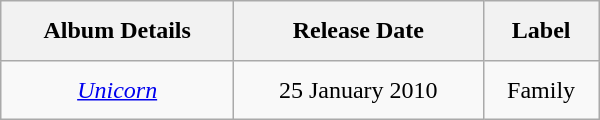<table class="wikitable" style="text-align: center; width: 400px; height: 80px;">
<tr>
<th>Album Details</th>
<th>Release Date</th>
<th>Label</th>
</tr>
<tr>
<td><em><a href='#'>Unicorn</a></em></td>
<td>25 January 2010</td>
<td>Family</td>
</tr>
</table>
